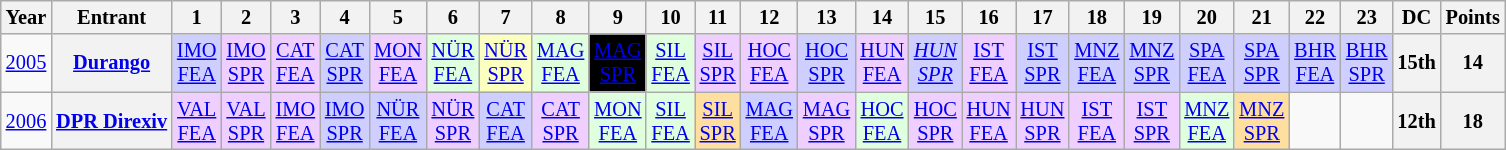<table class="wikitable" style="text-align:center; font-size:85%">
<tr>
<th>Year</th>
<th>Entrant</th>
<th>1</th>
<th>2</th>
<th>3</th>
<th>4</th>
<th>5</th>
<th>6</th>
<th>7</th>
<th>8</th>
<th>9</th>
<th>10</th>
<th>11</th>
<th>12</th>
<th>13</th>
<th>14</th>
<th>15</th>
<th>16</th>
<th>17</th>
<th>18</th>
<th>19</th>
<th>20</th>
<th>21</th>
<th>22</th>
<th>23</th>
<th>DC</th>
<th>Points</th>
</tr>
<tr>
<td><a href='#'>2005</a></td>
<th><a href='#'>Durango</a></th>
<td style="background:#CFCFFF;"><a href='#'>IMO<br>FEA</a><br></td>
<td style="background:#EFCFFF;"><a href='#'>IMO<br>SPR</a><br></td>
<td style="background:#EFCFFF;"><a href='#'>CAT<br>FEA</a><br></td>
<td style="background:#CFCFFF;"><a href='#'>CAT<br>SPR</a><br></td>
<td style="background:#EFCFFF;"><a href='#'>MON<br>FEA</a><br></td>
<td style="background:#DFFFDF;"><a href='#'>NÜR<br>FEA</a><br></td>
<td style="background:#FBFFBF;"><a href='#'>NÜR<br>SPR</a><br></td>
<td style="background:#DFFFDF;"><a href='#'>MAG<br>FEA</a><br></td>
<td style="background:#000000; color:white"><a href='#'><span>MAG<br>SPR</span></a><br></td>
<td style="background:#DFFFDF;"><a href='#'>SIL<br>FEA</a><br></td>
<td style="background:#EFCFFF;"><a href='#'>SIL<br>SPR</a><br></td>
<td style="background:#EFCFFF;"><a href='#'>HOC<br>FEA</a><br></td>
<td style="background:#CFCFFF;"><a href='#'>HOC<br>SPR</a><br></td>
<td style="background:#EFCFFF;"><a href='#'>HUN<br>FEA</a><br></td>
<td style="background:#CFCFFF;"><em><a href='#'>HUN<br>SPR</a></em><br></td>
<td style="background:#EFCFFF;"><a href='#'>IST<br>FEA</a><br></td>
<td style="background:#CFCFFF;"><a href='#'>IST<br>SPR</a><br></td>
<td style="background:#CFCFFF;"><a href='#'>MNZ<br>FEA</a><br></td>
<td style="background:#CFCFFF;"><a href='#'>MNZ<br>SPR</a><br></td>
<td style="background:#CFCFFF;"><a href='#'>SPA<br>FEA</a><br></td>
<td style="background:#CFCFFF;"><a href='#'>SPA<br>SPR</a><br></td>
<td style="background:#CFCFFF;"><a href='#'>BHR<br>FEA</a><br></td>
<td style="background:#CFCFFF;"><a href='#'>BHR<br>SPR</a><br></td>
<th>15th</th>
<th>14</th>
</tr>
<tr>
<td><a href='#'>2006</a></td>
<th nowrap><a href='#'>DPR Direxiv</a></th>
<td style="background:#EFCFFF;"><a href='#'>VAL<br>FEA</a><br></td>
<td style="background:#EFCFFF;"><a href='#'>VAL<br>SPR</a><br></td>
<td style="background:#EFCFFF;"><a href='#'>IMO<br>FEA</a><br></td>
<td style="background:#CFCFFF;"><a href='#'>IMO<br>SPR</a><br></td>
<td style="background:#CFCFFF;"><a href='#'>NÜR<br>FEA</a><br></td>
<td style="background:#EFCFFF;"><a href='#'>NÜR<br>SPR</a><br></td>
<td style="background:#CFCFFF;"><a href='#'>CAT<br>FEA</a><br></td>
<td style="background:#EFCFFF;"><a href='#'>CAT<br>SPR</a><br></td>
<td style="background:#DFFFDF;"><a href='#'>MON<br>FEA</a><br></td>
<td style="background:#DFFFDF;"><a href='#'>SIL<br>FEA</a><br></td>
<td style="background:#FFDF9F;"><a href='#'>SIL<br>SPR</a><br></td>
<td style="background:#CFCFFF;"><a href='#'>MAG<br>FEA</a><br></td>
<td style="background:#EFCFFF;"><a href='#'>MAG<br>SPR</a><br></td>
<td style="background:#DFFFDF;"><a href='#'>HOC<br>FEA</a><br></td>
<td style="background:#EFCFFF;"><a href='#'>HOC<br>SPR</a><br></td>
<td style="background:#EFCFFF;"><a href='#'>HUN<br>FEA</a><br></td>
<td style="background:#EFCFFF;"><a href='#'>HUN<br>SPR</a><br></td>
<td style="background:#EFCFFF;"><a href='#'>IST<br>FEA</a><br></td>
<td style="background:#EFCFFF;"><a href='#'>IST<br>SPR</a><br></td>
<td style="background:#DFFFDF;"><a href='#'>MNZ<br>FEA</a><br></td>
<td style="background:#FFDF9F;"><a href='#'>MNZ<br>SPR</a><br></td>
<td></td>
<td></td>
<th>12th</th>
<th>18</th>
</tr>
</table>
